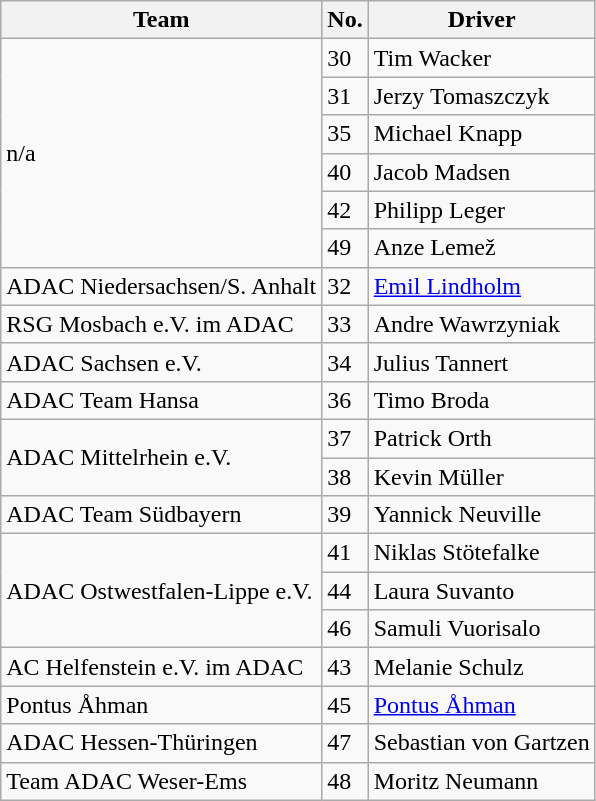<table class="wikitable">
<tr>
<th>Team</th>
<th>No.</th>
<th>Driver</th>
</tr>
<tr>
<td rowspan=6>n/a</td>
<td>30</td>
<td> Tim Wacker</td>
</tr>
<tr>
<td>31</td>
<td> Jerzy Tomaszczyk</td>
</tr>
<tr>
<td>35</td>
<td> Michael Knapp</td>
</tr>
<tr>
<td>40</td>
<td> Jacob Madsen</td>
</tr>
<tr>
<td>42</td>
<td> Philipp Leger</td>
</tr>
<tr>
<td>49</td>
<td> Anze Lemež</td>
</tr>
<tr>
<td>ADAC Niedersachsen/S. Anhalt</td>
<td>32</td>
<td> <a href='#'>Emil Lindholm</a></td>
</tr>
<tr>
<td>RSG Mosbach e.V. im ADAC</td>
<td>33</td>
<td> Andre Wawrzyniak</td>
</tr>
<tr>
<td>ADAC Sachsen e.V.</td>
<td>34</td>
<td> Julius Tannert</td>
</tr>
<tr>
<td>ADAC Team Hansa</td>
<td>36</td>
<td> Timo Broda</td>
</tr>
<tr>
<td rowspan=2>ADAC Mittelrhein e.V.</td>
<td>37</td>
<td> Patrick Orth</td>
</tr>
<tr>
<td>38</td>
<td> Kevin Müller</td>
</tr>
<tr>
<td>ADAC Team Südbayern</td>
<td>39</td>
<td> Yannick Neuville</td>
</tr>
<tr>
<td rowspan=3>ADAC Ostwestfalen-Lippe e.V.</td>
<td>41</td>
<td> Niklas Stötefalke</td>
</tr>
<tr>
<td>44</td>
<td> Laura Suvanto</td>
</tr>
<tr>
<td>46</td>
<td> Samuli Vuorisalo</td>
</tr>
<tr>
<td>AC Helfenstein e.V. im ADAC</td>
<td>43</td>
<td> Melanie Schulz</td>
</tr>
<tr>
<td>Pontus Åhman</td>
<td>45</td>
<td> <a href='#'>Pontus Åhman</a></td>
</tr>
<tr>
<td>ADAC Hessen-Thüringen</td>
<td>47</td>
<td> Sebastian von Gartzen</td>
</tr>
<tr>
<td>Team ADAC Weser-Ems</td>
<td>48</td>
<td> Moritz Neumann</td>
</tr>
</table>
